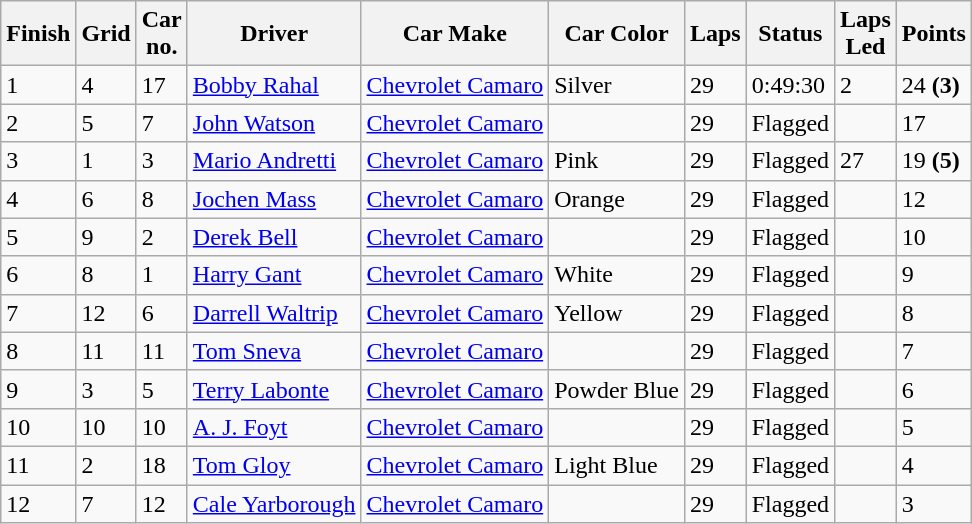<table class="wikitable">
<tr>
<th>Finish</th>
<th>Grid</th>
<th>Car<br>no.</th>
<th>Driver</th>
<th>Car Make</th>
<th>Car Color</th>
<th>Laps</th>
<th>Status</th>
<th>Laps<br>Led</th>
<th>Points</th>
</tr>
<tr>
<td>1</td>
<td>4</td>
<td>17</td>
<td> <a href='#'>Bobby Rahal</a></td>
<td><a href='#'>Chevrolet Camaro</a></td>
<td><div> Silver </div></td>
<td>29</td>
<td>0:49:30</td>
<td>2</td>
<td>24 <strong>(3)</strong></td>
</tr>
<tr>
<td>2</td>
<td>5</td>
<td>7</td>
<td> <a href='#'>John Watson</a></td>
<td><a href='#'>Chevrolet Camaro</a></td>
<td><div> </div></td>
<td>29</td>
<td>Flagged</td>
<td></td>
<td>17</td>
</tr>
<tr>
<td>3</td>
<td>1</td>
<td>3</td>
<td> <a href='#'>Mario Andretti</a></td>
<td><a href='#'>Chevrolet Camaro</a></td>
<td><div> Pink</div></td>
<td>29</td>
<td>Flagged</td>
<td>27</td>
<td>19 <strong>(5)</strong></td>
</tr>
<tr>
<td>4</td>
<td>6</td>
<td>8</td>
<td> <a href='#'>Jochen Mass</a></td>
<td><a href='#'>Chevrolet Camaro</a></td>
<td><div> Orange</div></td>
<td>29</td>
<td>Flagged</td>
<td></td>
<td>12</td>
</tr>
<tr>
<td>5</td>
<td>9</td>
<td>2</td>
<td> <a href='#'>Derek Bell</a></td>
<td><a href='#'>Chevrolet Camaro</a></td>
<td><div> </div></td>
<td>29</td>
<td>Flagged</td>
<td></td>
<td>10</td>
</tr>
<tr>
<td>6</td>
<td>8</td>
<td>1</td>
<td> <a href='#'>Harry Gant</a></td>
<td><a href='#'>Chevrolet Camaro</a></td>
<td><div> White</div></td>
<td>29</td>
<td>Flagged</td>
<td></td>
<td>9</td>
</tr>
<tr>
<td>7</td>
<td>12</td>
<td>6</td>
<td> <a href='#'>Darrell Waltrip</a></td>
<td><a href='#'>Chevrolet Camaro</a></td>
<td><div> Yellow </div></td>
<td>29</td>
<td>Flagged</td>
<td></td>
<td>8</td>
</tr>
<tr>
<td>8</td>
<td>11</td>
<td>11</td>
<td> <a href='#'>Tom Sneva</a></td>
<td><a href='#'>Chevrolet Camaro</a></td>
<td><div></div></td>
<td>29</td>
<td>Flagged</td>
<td></td>
<td>7</td>
</tr>
<tr>
<td>9</td>
<td>3</td>
<td>5</td>
<td> <a href='#'>Terry Labonte</a></td>
<td><a href='#'>Chevrolet Camaro</a></td>
<td><div> Powder Blue </div></td>
<td>29</td>
<td>Flagged</td>
<td></td>
<td>6</td>
</tr>
<tr>
<td>10</td>
<td>10</td>
<td>10</td>
<td> <a href='#'>A. J. Foyt</a></td>
<td><a href='#'>Chevrolet Camaro</a></td>
<td><div></div></td>
<td>29</td>
<td>Flagged</td>
<td></td>
<td>5</td>
</tr>
<tr>
<td>11</td>
<td>2</td>
<td>18</td>
<td> <a href='#'>Tom Gloy</a></td>
<td><a href='#'>Chevrolet Camaro</a></td>
<td><div> Light Blue </div></td>
<td>29</td>
<td>Flagged</td>
<td></td>
<td>4</td>
</tr>
<tr>
<td>12</td>
<td>7</td>
<td>12</td>
<td> <a href='#'>Cale Yarborough</a></td>
<td><a href='#'>Chevrolet Camaro</a></td>
<td><div></div></td>
<td>29</td>
<td>Flagged</td>
<td></td>
<td>3</td>
</tr>
</table>
